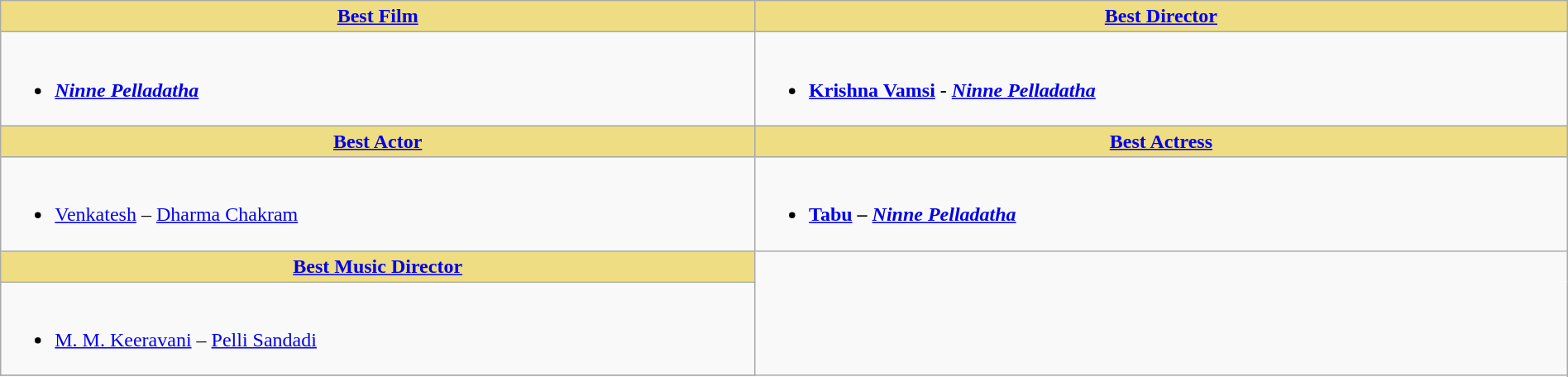<table class="wikitable" width =100%|>
<tr>
<th ! style="background:#eedd82; text-align:center;"><a href='#'>Best Film</a></th>
<th ! style="background:#eedd82; text-align:center;"><a href='#'>Best Director</a></th>
</tr>
<tr>
<td valign="top"><br><ul><li><strong><em><a href='#'>Ninne Pelladatha</a></em></strong></li></ul></td>
<td valign="top"><br><ul><li><strong><a href='#'>Krishna Vamsi</a> - <em><a href='#'>Ninne Pelladatha</a><strong><em></li></ul></td>
</tr>
<tr>
<th ! style="background:#eedd82; text-align:center;"><a href='#'>Best Actor</a></th>
<th ! style="background:#eedd82; text-align:center;"><a href='#'>Best Actress</a></th>
</tr>
<tr>
<td><br><ul><li></strong><a href='#'>Venkatesh</a> – </em><a href='#'>Dharma Chakram</a></em></strong></li></ul></td>
<td><br><ul><li><strong><a href='#'>Tabu</a> – <em><a href='#'>Ninne Pelladatha</a><strong><em></li></ul></td>
</tr>
<tr>
<th ! style="background:#eedd82; text-align:center;"><a href='#'>Best Music Director</a></th>
</tr>
<tr>
<td><br><ul><li></strong><a href='#'>M. M. Keeravani</a> – </em><a href='#'>Pelli Sandadi</a></em></strong></li></ul></td>
</tr>
<tr>
</tr>
</table>
